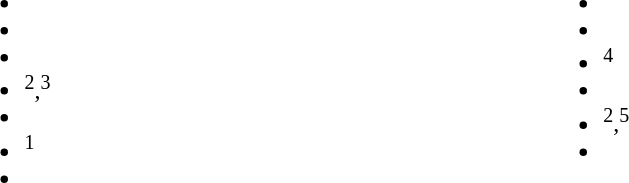<table>
<tr>
<td style="vertical-align:top; width:2%;"><br><ul><li></li><li></li><li></li><li><em></em><sup>2</sup>,<sup>3</sup></li><li></li><li><sup>1</sup></li><li></li></ul></td>
<td style="vertical-align:top; width:5%;"><br><ul><li></li><li></li><li><sup>4</sup></li><li></li><li><em></em><sup>2</sup>,<sup>5</sup></li><li></li></ul></td>
</tr>
</table>
